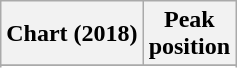<table class="wikitable plainrowheaders">
<tr>
<th>Chart (2018)</th>
<th>Peak<br>position</th>
</tr>
<tr>
</tr>
<tr>
</tr>
</table>
